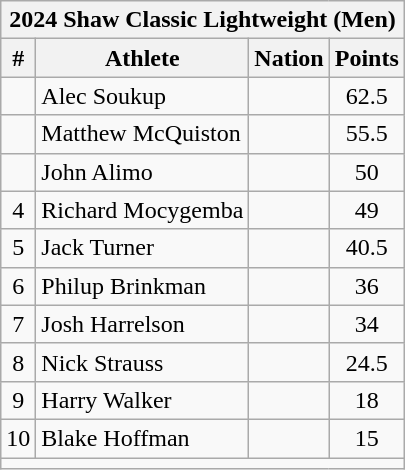<table class="wikitable" style="display: inline-table;text-align:center;">
<tr>
<th colspan="4">2024 Shaw Classic Lightweight (Men)</th>
</tr>
<tr>
<th scope="col" style="width: 10px;">#</th>
<th scope="col">Athlete</th>
<th scope="col">Nation</th>
<th scope="col">Points</th>
</tr>
<tr>
<td></td>
<td align=left>Alec Soukup</td>
<td align=left></td>
<td>62.5</td>
</tr>
<tr>
<td></td>
<td align=left>Matthew McQuiston</td>
<td align=left></td>
<td>55.5</td>
</tr>
<tr>
<td></td>
<td align=left>John Alimo</td>
<td align=left></td>
<td>50</td>
</tr>
<tr>
<td>4</td>
<td align=left>Richard Mocygemba</td>
<td align=left></td>
<td>49</td>
</tr>
<tr>
<td>5</td>
<td align=left>Jack Turner</td>
<td align=left></td>
<td>40.5</td>
</tr>
<tr>
<td>6</td>
<td align=left>Philup Brinkman</td>
<td align=left></td>
<td>36</td>
</tr>
<tr>
<td>7</td>
<td align=left>Josh Harrelson</td>
<td align=left></td>
<td>34</td>
</tr>
<tr>
<td>8</td>
<td align=left>Nick Strauss</td>
<td align=left></td>
<td>24.5</td>
</tr>
<tr>
<td>9</td>
<td align=left>Harry Walker</td>
<td align=left></td>
<td>18</td>
</tr>
<tr>
<td>10</td>
<td align=left>Blake Hoffman</td>
<td align=left></td>
<td>15</td>
</tr>
<tr class="sortbottom">
<td colspan="4"></td>
</tr>
</table>
